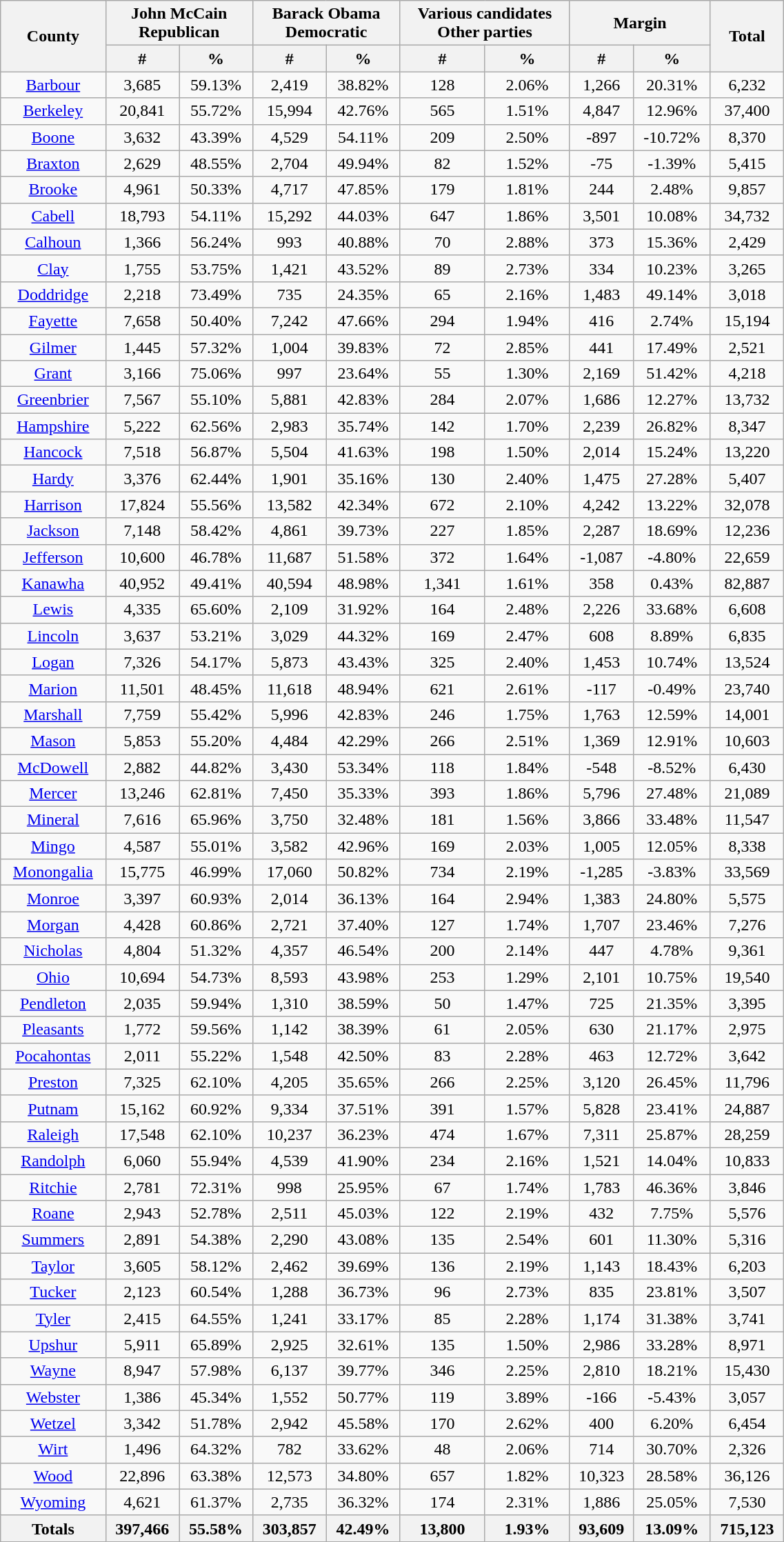<table width="60%" class="wikitable sortable">
<tr>
<th rowspan="2">County</th>
<th colspan="2">John McCain<br>Republican</th>
<th colspan="2">Barack Obama<br>Democratic</th>
<th colspan="2">Various candidates<br>Other parties</th>
<th colspan="2">Margin</th>
<th rowspan="2">Total</th>
</tr>
<tr>
<th style="text-align:center;" data-sort-type="number">#</th>
<th style="text-align:center;" data-sort-type="number">%</th>
<th style="text-align:center;" data-sort-type="number">#</th>
<th style="text-align:center;" data-sort-type="number">%</th>
<th style="text-align:center;" data-sort-type="number">#</th>
<th style="text-align:center;" data-sort-type="number">%</th>
<th style="text-align:center;" data-sort-type="number">#</th>
<th style="text-align:center;" data-sort-type="number">%</th>
</tr>
<tr style="text-align:center;">
<td><a href='#'>Barbour</a></td>
<td>3,685</td>
<td>59.13%</td>
<td>2,419</td>
<td>38.82%</td>
<td>128</td>
<td>2.06%</td>
<td>1,266</td>
<td>20.31%</td>
<td>6,232</td>
</tr>
<tr style="text-align:center;">
<td><a href='#'>Berkeley</a></td>
<td>20,841</td>
<td>55.72%</td>
<td>15,994</td>
<td>42.76%</td>
<td>565</td>
<td>1.51%</td>
<td>4,847</td>
<td>12.96%</td>
<td>37,400</td>
</tr>
<tr style="text-align:center;">
<td><a href='#'>Boone</a></td>
<td>3,632</td>
<td>43.39%</td>
<td>4,529</td>
<td>54.11%</td>
<td>209</td>
<td>2.50%</td>
<td>-897</td>
<td>-10.72%</td>
<td>8,370</td>
</tr>
<tr style="text-align:center;">
<td><a href='#'>Braxton</a></td>
<td>2,629</td>
<td>48.55%</td>
<td>2,704</td>
<td>49.94%</td>
<td>82</td>
<td>1.52%</td>
<td>-75</td>
<td>-1.39%</td>
<td>5,415</td>
</tr>
<tr style="text-align:center;">
<td><a href='#'>Brooke</a></td>
<td>4,961</td>
<td>50.33%</td>
<td>4,717</td>
<td>47.85%</td>
<td>179</td>
<td>1.81%</td>
<td>244</td>
<td>2.48%</td>
<td>9,857</td>
</tr>
<tr style="text-align:center;">
<td><a href='#'>Cabell</a></td>
<td>18,793</td>
<td>54.11%</td>
<td>15,292</td>
<td>44.03%</td>
<td>647</td>
<td>1.86%</td>
<td>3,501</td>
<td>10.08%</td>
<td>34,732</td>
</tr>
<tr style="text-align:center;">
<td><a href='#'>Calhoun</a></td>
<td>1,366</td>
<td>56.24%</td>
<td>993</td>
<td>40.88%</td>
<td>70</td>
<td>2.88%</td>
<td>373</td>
<td>15.36%</td>
<td>2,429</td>
</tr>
<tr style="text-align:center;">
<td><a href='#'>Clay</a></td>
<td>1,755</td>
<td>53.75%</td>
<td>1,421</td>
<td>43.52%</td>
<td>89</td>
<td>2.73%</td>
<td>334</td>
<td>10.23%</td>
<td>3,265</td>
</tr>
<tr style="text-align:center;">
<td><a href='#'>Doddridge</a></td>
<td>2,218</td>
<td>73.49%</td>
<td>735</td>
<td>24.35%</td>
<td>65</td>
<td>2.16%</td>
<td>1,483</td>
<td>49.14%</td>
<td>3,018</td>
</tr>
<tr style="text-align:center;">
<td><a href='#'>Fayette</a></td>
<td>7,658</td>
<td>50.40%</td>
<td>7,242</td>
<td>47.66%</td>
<td>294</td>
<td>1.94%</td>
<td>416</td>
<td>2.74%</td>
<td>15,194</td>
</tr>
<tr style="text-align:center;">
<td><a href='#'>Gilmer</a></td>
<td>1,445</td>
<td>57.32%</td>
<td>1,004</td>
<td>39.83%</td>
<td>72</td>
<td>2.85%</td>
<td>441</td>
<td>17.49%</td>
<td>2,521</td>
</tr>
<tr style="text-align:center;">
<td><a href='#'>Grant</a></td>
<td>3,166</td>
<td>75.06%</td>
<td>997</td>
<td>23.64%</td>
<td>55</td>
<td>1.30%</td>
<td>2,169</td>
<td>51.42%</td>
<td>4,218</td>
</tr>
<tr style="text-align:center;">
<td><a href='#'>Greenbrier</a></td>
<td>7,567</td>
<td>55.10%</td>
<td>5,881</td>
<td>42.83%</td>
<td>284</td>
<td>2.07%</td>
<td>1,686</td>
<td>12.27%</td>
<td>13,732</td>
</tr>
<tr style="text-align:center;">
<td><a href='#'>Hampshire</a></td>
<td>5,222</td>
<td>62.56%</td>
<td>2,983</td>
<td>35.74%</td>
<td>142</td>
<td>1.70%</td>
<td>2,239</td>
<td>26.82%</td>
<td>8,347</td>
</tr>
<tr style="text-align:center;">
<td><a href='#'>Hancock</a></td>
<td>7,518</td>
<td>56.87%</td>
<td>5,504</td>
<td>41.63%</td>
<td>198</td>
<td>1.50%</td>
<td>2,014</td>
<td>15.24%</td>
<td>13,220</td>
</tr>
<tr style="text-align:center;">
<td><a href='#'>Hardy</a></td>
<td>3,376</td>
<td>62.44%</td>
<td>1,901</td>
<td>35.16%</td>
<td>130</td>
<td>2.40%</td>
<td>1,475</td>
<td>27.28%</td>
<td>5,407</td>
</tr>
<tr style="text-align:center;">
<td><a href='#'>Harrison</a></td>
<td>17,824</td>
<td>55.56%</td>
<td>13,582</td>
<td>42.34%</td>
<td>672</td>
<td>2.10%</td>
<td>4,242</td>
<td>13.22%</td>
<td>32,078</td>
</tr>
<tr style="text-align:center;">
<td><a href='#'>Jackson</a></td>
<td>7,148</td>
<td>58.42%</td>
<td>4,861</td>
<td>39.73%</td>
<td>227</td>
<td>1.85%</td>
<td>2,287</td>
<td>18.69%</td>
<td>12,236</td>
</tr>
<tr style="text-align:center;">
<td><a href='#'>Jefferson</a></td>
<td>10,600</td>
<td>46.78%</td>
<td>11,687</td>
<td>51.58%</td>
<td>372</td>
<td>1.64%</td>
<td>-1,087</td>
<td>-4.80%</td>
<td>22,659</td>
</tr>
<tr style="text-align:center;">
<td><a href='#'>Kanawha</a></td>
<td>40,952</td>
<td>49.41%</td>
<td>40,594</td>
<td>48.98%</td>
<td>1,341</td>
<td>1.61%</td>
<td>358</td>
<td>0.43%</td>
<td>82,887</td>
</tr>
<tr style="text-align:center;">
<td><a href='#'>Lewis</a></td>
<td>4,335</td>
<td>65.60%</td>
<td>2,109</td>
<td>31.92%</td>
<td>164</td>
<td>2.48%</td>
<td>2,226</td>
<td>33.68%</td>
<td>6,608</td>
</tr>
<tr style="text-align:center;">
<td><a href='#'>Lincoln</a></td>
<td>3,637</td>
<td>53.21%</td>
<td>3,029</td>
<td>44.32%</td>
<td>169</td>
<td>2.47%</td>
<td>608</td>
<td>8.89%</td>
<td>6,835</td>
</tr>
<tr style="text-align:center;">
<td><a href='#'>Logan</a></td>
<td>7,326</td>
<td>54.17%</td>
<td>5,873</td>
<td>43.43%</td>
<td>325</td>
<td>2.40%</td>
<td>1,453</td>
<td>10.74%</td>
<td>13,524</td>
</tr>
<tr style="text-align:center;">
<td><a href='#'>Marion</a></td>
<td>11,501</td>
<td>48.45%</td>
<td>11,618</td>
<td>48.94%</td>
<td>621</td>
<td>2.61%</td>
<td>-117</td>
<td>-0.49%</td>
<td>23,740</td>
</tr>
<tr style="text-align:center;">
<td><a href='#'>Marshall</a></td>
<td>7,759</td>
<td>55.42%</td>
<td>5,996</td>
<td>42.83%</td>
<td>246</td>
<td>1.75%</td>
<td>1,763</td>
<td>12.59%</td>
<td>14,001</td>
</tr>
<tr style="text-align:center;">
<td><a href='#'>Mason</a></td>
<td>5,853</td>
<td>55.20%</td>
<td>4,484</td>
<td>42.29%</td>
<td>266</td>
<td>2.51%</td>
<td>1,369</td>
<td>12.91%</td>
<td>10,603</td>
</tr>
<tr style="text-align:center;">
<td><a href='#'>McDowell</a></td>
<td>2,882</td>
<td>44.82%</td>
<td>3,430</td>
<td>53.34%</td>
<td>118</td>
<td>1.84%</td>
<td>-548</td>
<td>-8.52%</td>
<td>6,430</td>
</tr>
<tr style="text-align:center;">
<td><a href='#'>Mercer</a></td>
<td>13,246</td>
<td>62.81%</td>
<td>7,450</td>
<td>35.33%</td>
<td>393</td>
<td>1.86%</td>
<td>5,796</td>
<td>27.48%</td>
<td>21,089</td>
</tr>
<tr style="text-align:center;">
<td><a href='#'>Mineral</a></td>
<td>7,616</td>
<td>65.96%</td>
<td>3,750</td>
<td>32.48%</td>
<td>181</td>
<td>1.56%</td>
<td>3,866</td>
<td>33.48%</td>
<td>11,547</td>
</tr>
<tr style="text-align:center;">
<td><a href='#'>Mingo</a></td>
<td>4,587</td>
<td>55.01%</td>
<td>3,582</td>
<td>42.96%</td>
<td>169</td>
<td>2.03%</td>
<td>1,005</td>
<td>12.05%</td>
<td>8,338</td>
</tr>
<tr style="text-align:center;">
<td><a href='#'>Monongalia</a></td>
<td>15,775</td>
<td>46.99%</td>
<td>17,060</td>
<td>50.82%</td>
<td>734</td>
<td>2.19%</td>
<td>-1,285</td>
<td>-3.83%</td>
<td>33,569</td>
</tr>
<tr style="text-align:center;">
<td><a href='#'>Monroe</a></td>
<td>3,397</td>
<td>60.93%</td>
<td>2,014</td>
<td>36.13%</td>
<td>164</td>
<td>2.94%</td>
<td>1,383</td>
<td>24.80%</td>
<td>5,575</td>
</tr>
<tr style="text-align:center;">
<td><a href='#'>Morgan</a></td>
<td>4,428</td>
<td>60.86%</td>
<td>2,721</td>
<td>37.40%</td>
<td>127</td>
<td>1.74%</td>
<td>1,707</td>
<td>23.46%</td>
<td>7,276</td>
</tr>
<tr style="text-align:center;">
<td><a href='#'>Nicholas</a></td>
<td>4,804</td>
<td>51.32%</td>
<td>4,357</td>
<td>46.54%</td>
<td>200</td>
<td>2.14%</td>
<td>447</td>
<td>4.78%</td>
<td>9,361</td>
</tr>
<tr style="text-align:center;">
<td><a href='#'>Ohio</a></td>
<td>10,694</td>
<td>54.73%</td>
<td>8,593</td>
<td>43.98%</td>
<td>253</td>
<td>1.29%</td>
<td>2,101</td>
<td>10.75%</td>
<td>19,540</td>
</tr>
<tr style="text-align:center;">
<td><a href='#'>Pendleton</a></td>
<td>2,035</td>
<td>59.94%</td>
<td>1,310</td>
<td>38.59%</td>
<td>50</td>
<td>1.47%</td>
<td>725</td>
<td>21.35%</td>
<td>3,395</td>
</tr>
<tr style="text-align:center;">
<td><a href='#'>Pleasants</a></td>
<td>1,772</td>
<td>59.56%</td>
<td>1,142</td>
<td>38.39%</td>
<td>61</td>
<td>2.05%</td>
<td>630</td>
<td>21.17%</td>
<td>2,975</td>
</tr>
<tr style="text-align:center;">
<td><a href='#'>Pocahontas</a></td>
<td>2,011</td>
<td>55.22%</td>
<td>1,548</td>
<td>42.50%</td>
<td>83</td>
<td>2.28%</td>
<td>463</td>
<td>12.72%</td>
<td>3,642</td>
</tr>
<tr style="text-align:center;">
<td><a href='#'>Preston</a></td>
<td>7,325</td>
<td>62.10%</td>
<td>4,205</td>
<td>35.65%</td>
<td>266</td>
<td>2.25%</td>
<td>3,120</td>
<td>26.45%</td>
<td>11,796</td>
</tr>
<tr style="text-align:center;">
<td><a href='#'>Putnam</a></td>
<td>15,162</td>
<td>60.92%</td>
<td>9,334</td>
<td>37.51%</td>
<td>391</td>
<td>1.57%</td>
<td>5,828</td>
<td>23.41%</td>
<td>24,887</td>
</tr>
<tr style="text-align:center;">
<td><a href='#'>Raleigh</a></td>
<td>17,548</td>
<td>62.10%</td>
<td>10,237</td>
<td>36.23%</td>
<td>474</td>
<td>1.67%</td>
<td>7,311</td>
<td>25.87%</td>
<td>28,259</td>
</tr>
<tr style="text-align:center;">
<td><a href='#'>Randolph</a></td>
<td>6,060</td>
<td>55.94%</td>
<td>4,539</td>
<td>41.90%</td>
<td>234</td>
<td>2.16%</td>
<td>1,521</td>
<td>14.04%</td>
<td>10,833</td>
</tr>
<tr style="text-align:center;">
<td><a href='#'>Ritchie</a></td>
<td>2,781</td>
<td>72.31%</td>
<td>998</td>
<td>25.95%</td>
<td>67</td>
<td>1.74%</td>
<td>1,783</td>
<td>46.36%</td>
<td>3,846</td>
</tr>
<tr style="text-align:center;">
<td><a href='#'>Roane</a></td>
<td>2,943</td>
<td>52.78%</td>
<td>2,511</td>
<td>45.03%</td>
<td>122</td>
<td>2.19%</td>
<td>432</td>
<td>7.75%</td>
<td>5,576</td>
</tr>
<tr style="text-align:center;">
<td><a href='#'>Summers</a></td>
<td>2,891</td>
<td>54.38%</td>
<td>2,290</td>
<td>43.08%</td>
<td>135</td>
<td>2.54%</td>
<td>601</td>
<td>11.30%</td>
<td>5,316</td>
</tr>
<tr style="text-align:center;">
<td><a href='#'>Taylor</a></td>
<td>3,605</td>
<td>58.12%</td>
<td>2,462</td>
<td>39.69%</td>
<td>136</td>
<td>2.19%</td>
<td>1,143</td>
<td>18.43%</td>
<td>6,203</td>
</tr>
<tr style="text-align:center;">
<td><a href='#'>Tucker</a></td>
<td>2,123</td>
<td>60.54%</td>
<td>1,288</td>
<td>36.73%</td>
<td>96</td>
<td>2.73%</td>
<td>835</td>
<td>23.81%</td>
<td>3,507</td>
</tr>
<tr style="text-align:center;">
<td><a href='#'>Tyler</a></td>
<td>2,415</td>
<td>64.55%</td>
<td>1,241</td>
<td>33.17%</td>
<td>85</td>
<td>2.28%</td>
<td>1,174</td>
<td>31.38%</td>
<td>3,741</td>
</tr>
<tr style="text-align:center;">
<td><a href='#'>Upshur</a></td>
<td>5,911</td>
<td>65.89%</td>
<td>2,925</td>
<td>32.61%</td>
<td>135</td>
<td>1.50%</td>
<td>2,986</td>
<td>33.28%</td>
<td>8,971</td>
</tr>
<tr style="text-align:center;">
<td><a href='#'>Wayne</a></td>
<td>8,947</td>
<td>57.98%</td>
<td>6,137</td>
<td>39.77%</td>
<td>346</td>
<td>2.25%</td>
<td>2,810</td>
<td>18.21%</td>
<td>15,430</td>
</tr>
<tr style="text-align:center;">
<td><a href='#'>Webster</a></td>
<td>1,386</td>
<td>45.34%</td>
<td>1,552</td>
<td>50.77%</td>
<td>119</td>
<td>3.89%</td>
<td>-166</td>
<td>-5.43%</td>
<td>3,057</td>
</tr>
<tr style="text-align:center;">
<td><a href='#'>Wetzel</a></td>
<td>3,342</td>
<td>51.78%</td>
<td>2,942</td>
<td>45.58%</td>
<td>170</td>
<td>2.62%</td>
<td>400</td>
<td>6.20%</td>
<td>6,454</td>
</tr>
<tr style="text-align:center;">
<td><a href='#'>Wirt</a></td>
<td>1,496</td>
<td>64.32%</td>
<td>782</td>
<td>33.62%</td>
<td>48</td>
<td>2.06%</td>
<td>714</td>
<td>30.70%</td>
<td>2,326</td>
</tr>
<tr style="text-align:center;">
<td><a href='#'>Wood</a></td>
<td>22,896</td>
<td>63.38%</td>
<td>12,573</td>
<td>34.80%</td>
<td>657</td>
<td>1.82%</td>
<td>10,323</td>
<td>28.58%</td>
<td>36,126</td>
</tr>
<tr style="text-align:center;">
<td><a href='#'>Wyoming</a></td>
<td>4,621</td>
<td>61.37%</td>
<td>2,735</td>
<td>36.32%</td>
<td>174</td>
<td>2.31%</td>
<td>1,886</td>
<td>25.05%</td>
<td>7,530</td>
</tr>
<tr>
<th>Totals</th>
<th>397,466</th>
<th>55.58%</th>
<th>303,857</th>
<th>42.49%</th>
<th>13,800</th>
<th>1.93%</th>
<th>93,609</th>
<th>13.09%</th>
<th>715,123</th>
</tr>
</table>
